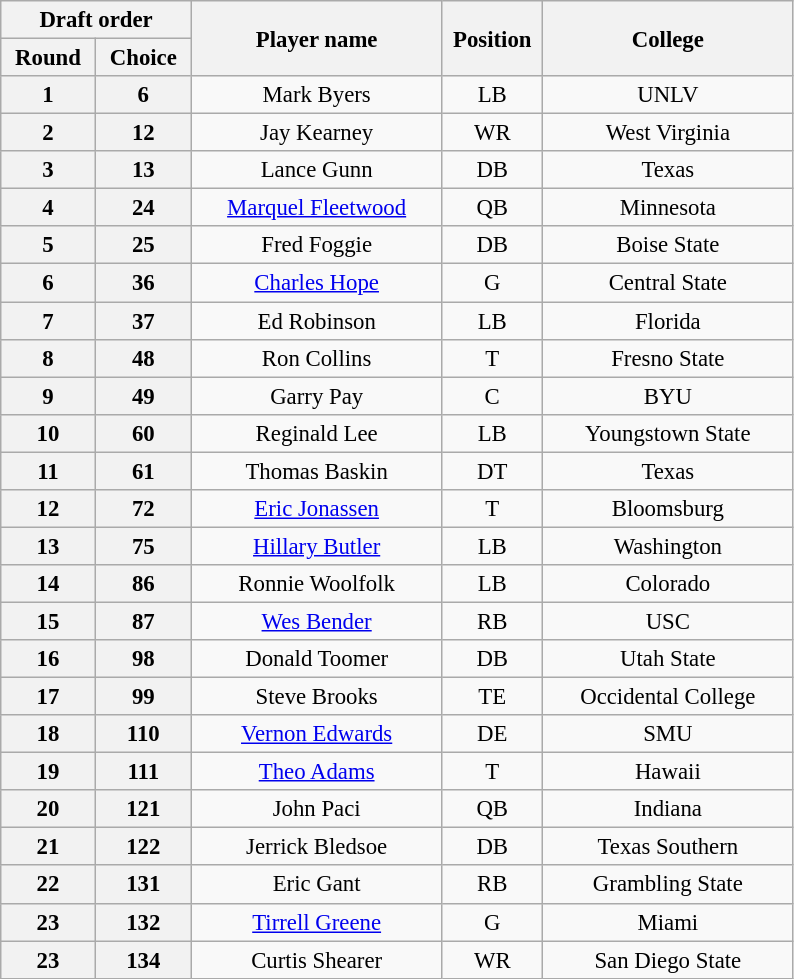<table class="wikitable" style="font-size:95%; text-align:center">
<tr>
<th width="120" colspan="2">Draft order</th>
<th width="160" rowspan="2">Player name</th>
<th width="60"  rowspan="2">Position</th>
<th width="160" rowspan="2">College</th>
</tr>
<tr>
<th>Round</th>
<th>Choice</th>
</tr>
<tr>
<th>1</th>
<th>6</th>
<td>Mark Byers</td>
<td>LB</td>
<td>UNLV</td>
</tr>
<tr>
<th>2</th>
<th>12</th>
<td>Jay Kearney</td>
<td>WR</td>
<td>West Virginia</td>
</tr>
<tr>
<th>3</th>
<th>13</th>
<td>Lance Gunn</td>
<td>DB</td>
<td>Texas</td>
</tr>
<tr>
<th>4</th>
<th>24</th>
<td><a href='#'>Marquel Fleetwood</a></td>
<td>QB</td>
<td>Minnesota</td>
</tr>
<tr>
<th>5</th>
<th>25</th>
<td>Fred Foggie</td>
<td>DB</td>
<td>Boise State</td>
</tr>
<tr>
<th>6</th>
<th>36</th>
<td><a href='#'>Charles Hope</a></td>
<td>G</td>
<td>Central State</td>
</tr>
<tr>
<th>7</th>
<th>37</th>
<td>Ed Robinson</td>
<td>LB</td>
<td>Florida</td>
</tr>
<tr>
<th>8</th>
<th>48</th>
<td>Ron Collins</td>
<td>T</td>
<td>Fresno State</td>
</tr>
<tr>
<th>9</th>
<th>49</th>
<td>Garry Pay</td>
<td>C</td>
<td>BYU</td>
</tr>
<tr>
<th>10</th>
<th>60</th>
<td>Reginald Lee</td>
<td>LB</td>
<td>Youngstown State</td>
</tr>
<tr>
<th>11</th>
<th>61</th>
<td>Thomas Baskin</td>
<td>DT</td>
<td>Texas</td>
</tr>
<tr>
<th>12</th>
<th>72</th>
<td><a href='#'>Eric Jonassen</a></td>
<td>T</td>
<td>Bloomsburg</td>
</tr>
<tr>
<th>13</th>
<th>75</th>
<td><a href='#'>Hillary Butler</a></td>
<td>LB</td>
<td>Washington</td>
</tr>
<tr>
<th>14</th>
<th>86</th>
<td>Ronnie Woolfolk</td>
<td>LB</td>
<td>Colorado</td>
</tr>
<tr>
<th>15</th>
<th>87</th>
<td><a href='#'>Wes Bender</a></td>
<td>RB</td>
<td>USC</td>
</tr>
<tr>
<th>16</th>
<th>98</th>
<td>Donald Toomer</td>
<td>DB</td>
<td>Utah State</td>
</tr>
<tr>
<th>17</th>
<th>99</th>
<td>Steve Brooks</td>
<td>TE</td>
<td>Occidental College</td>
</tr>
<tr>
<th>18</th>
<th>110</th>
<td><a href='#'>Vernon Edwards</a></td>
<td>DE</td>
<td>SMU</td>
</tr>
<tr>
<th>19</th>
<th>111</th>
<td><a href='#'>Theo Adams</a></td>
<td>T</td>
<td>Hawaii</td>
</tr>
<tr>
<th>20</th>
<th>121</th>
<td>John Paci</td>
<td>QB</td>
<td>Indiana</td>
</tr>
<tr>
<th>21</th>
<th>122</th>
<td>Jerrick Bledsoe</td>
<td>DB</td>
<td>Texas Southern</td>
</tr>
<tr>
<th>22</th>
<th>131</th>
<td>Eric Gant</td>
<td>RB</td>
<td>Grambling State</td>
</tr>
<tr>
<th>23</th>
<th>132</th>
<td><a href='#'>Tirrell Greene</a></td>
<td>G</td>
<td>Miami</td>
</tr>
<tr>
<th>23</th>
<th>134</th>
<td>Curtis Shearer</td>
<td>WR</td>
<td>San Diego State</td>
</tr>
</table>
